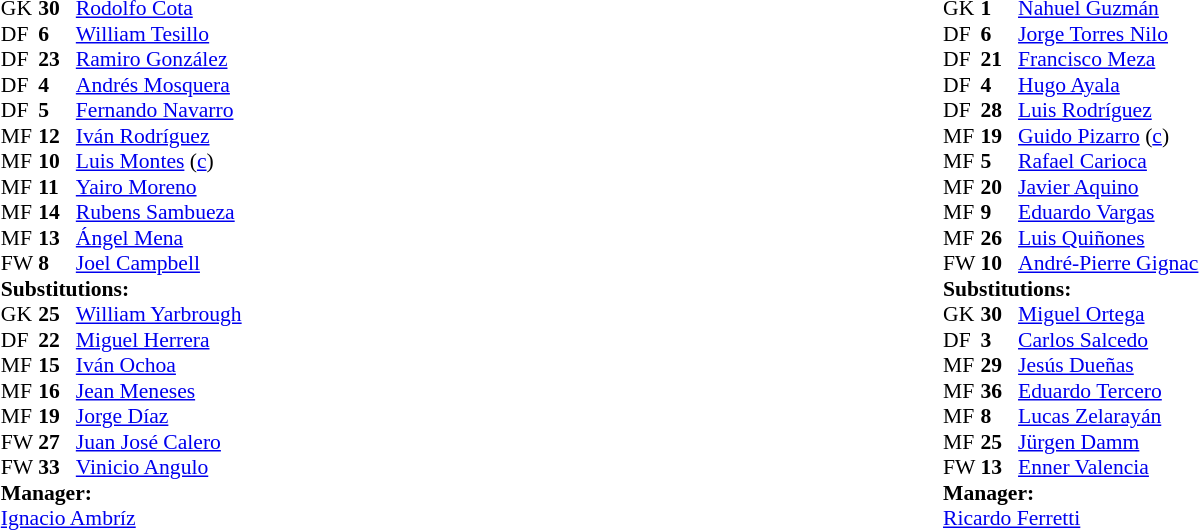<table width=100%>
<tr>
<td valign=top width=50%><br><table style="font-size:90%" cellspacing=0 cellpadding=0 align=center>
<tr>
<th width=25></th>
<th width=25></th>
</tr>
<tr>
<td>GK</td>
<td><strong>30</strong></td>
<td> <a href='#'>Rodolfo Cota</a></td>
</tr>
<tr>
<td>DF</td>
<td><strong>6</strong></td>
<td> <a href='#'>William Tesillo</a></td>
</tr>
<tr>
<td>DF</td>
<td><strong>23</strong></td>
<td> <a href='#'>Ramiro González</a></td>
<td></td>
</tr>
<tr>
<td>DF</td>
<td><strong>4</strong></td>
<td> <a href='#'>Andrés Mosquera</a></td>
<td></td>
<td></td>
</tr>
<tr>
<td>DF</td>
<td><strong>5</strong></td>
<td> <a href='#'>Fernando Navarro</a></td>
</tr>
<tr>
<td>MF</td>
<td><strong>12</strong></td>
<td> <a href='#'>Iván Rodríguez</a></td>
<td></td>
<td></td>
</tr>
<tr>
<td>MF</td>
<td><strong>10</strong></td>
<td> <a href='#'>Luis Montes</a> (<a href='#'>c</a>)</td>
</tr>
<tr>
<td>MF</td>
<td><strong>11</strong></td>
<td> <a href='#'>Yairo Moreno</a></td>
</tr>
<tr>
<td>MF</td>
<td><strong>14</strong></td>
<td> <a href='#'>Rubens Sambueza</a></td>
</tr>
<tr>
<td>MF</td>
<td><strong>13</strong></td>
<td> <a href='#'>Ángel Mena</a></td>
<td></td>
</tr>
<tr>
<td>FW</td>
<td><strong>8</strong></td>
<td> <a href='#'>Joel Campbell</a></td>
</tr>
<tr>
<td colspan=3><strong>Substitutions:</strong></td>
</tr>
<tr>
<td>GK</td>
<td><strong>25</strong></td>
<td> <a href='#'>William Yarbrough</a></td>
</tr>
<tr>
<td>DF</td>
<td><strong>22</strong></td>
<td> <a href='#'>Miguel Herrera</a></td>
</tr>
<tr>
<td>MF</td>
<td><strong>15</strong></td>
<td> <a href='#'>Iván Ochoa</a></td>
</tr>
<tr>
<td>MF</td>
<td><strong>16</strong></td>
<td> <a href='#'>Jean Meneses</a></td>
<td></td>
</tr>
<tr>
<td>MF</td>
<td><strong>19</strong></td>
<td> <a href='#'>Jorge Díaz</a></td>
</tr>
<tr>
<td>FW</td>
<td><strong>27</strong></td>
<td> <a href='#'>Juan José Calero</a></td>
</tr>
<tr>
<td>FW</td>
<td><strong>33</strong></td>
<td> <a href='#'>Vinicio Angulo</a></td>
<td></td>
</tr>
<tr>
<td colspan=3><strong>Manager:</strong></td>
</tr>
<tr>
<td colspan=4> <a href='#'>Ignacio Ambríz</a></td>
</tr>
</table>
</td>
<td valign=top></td>
<td valign=top width=50%><br><table style="font-size:90%" cellspacing=0 cellpadding=0 align=center>
<tr>
<th width=25></th>
<th width=25></th>
</tr>
<tr>
<td>GK</td>
<td><strong>1</strong></td>
<td> <a href='#'>Nahuel Guzmán</a></td>
<td></td>
<td></td>
</tr>
<tr>
<td>DF</td>
<td><strong>6</strong></td>
<td> <a href='#'>Jorge Torres Nilo</a></td>
</tr>
<tr>
<td>DF</td>
<td><strong>21</strong></td>
<td> <a href='#'>Francisco Meza</a></td>
</tr>
<tr>
<td>DF</td>
<td><strong>4</strong></td>
<td> <a href='#'>Hugo Ayala</a></td>
</tr>
<tr>
<td>DF</td>
<td><strong>28</strong></td>
<td> <a href='#'>Luis Rodríguez</a></td>
</tr>
<tr>
<td>MF</td>
<td><strong>19</strong></td>
<td> <a href='#'>Guido Pizarro</a> (<a href='#'>c</a>)</td>
<td></td>
<td></td>
</tr>
<tr>
<td>MF</td>
<td><strong>5</strong></td>
<td> <a href='#'>Rafael Carioca</a></td>
<td></td>
<td></td>
</tr>
<tr>
<td>MF</td>
<td><strong>20</strong></td>
<td> <a href='#'>Javier Aquino</a></td>
<td></td>
</tr>
<tr>
<td>MF</td>
<td><strong>9</strong></td>
<td> <a href='#'>Eduardo Vargas</a></td>
<td></td>
</tr>
<tr>
<td>MF</td>
<td><strong>26</strong></td>
<td> <a href='#'>Luis Quiñones</a></td>
<td></td>
<td></td>
</tr>
<tr>
<td>FW</td>
<td><strong>10</strong></td>
<td> <a href='#'>André-Pierre Gignac</a></td>
</tr>
<tr>
<td colspan=3><strong>Substitutions:</strong></td>
</tr>
<tr>
<td>GK</td>
<td><strong>30</strong></td>
<td> <a href='#'>Miguel Ortega</a></td>
</tr>
<tr>
<td>DF</td>
<td><strong>3</strong></td>
<td> <a href='#'>Carlos Salcedo</a></td>
<td></td>
</tr>
<tr>
<td>MF</td>
<td><strong>29</strong></td>
<td> <a href='#'>Jesús Dueñas</a></td>
<td></td>
</tr>
<tr>
<td>MF</td>
<td><strong>36</strong></td>
<td> <a href='#'>Eduardo Tercero</a></td>
</tr>
<tr>
<td>MF</td>
<td><strong>8</strong></td>
<td> <a href='#'>Lucas Zelarayán</a></td>
</tr>
<tr>
<td>MF</td>
<td><strong>25</strong></td>
<td> <a href='#'>Jürgen Damm</a></td>
</tr>
<tr>
<td>FW</td>
<td><strong>13</strong></td>
<td> <a href='#'>Enner Valencia</a></td>
<td></td>
</tr>
<tr>
<td colspan=3><strong>Manager:</strong></td>
</tr>
<tr>
<td colspan=4> <a href='#'>Ricardo Ferretti</a></td>
</tr>
</table>
</td>
</tr>
</table>
